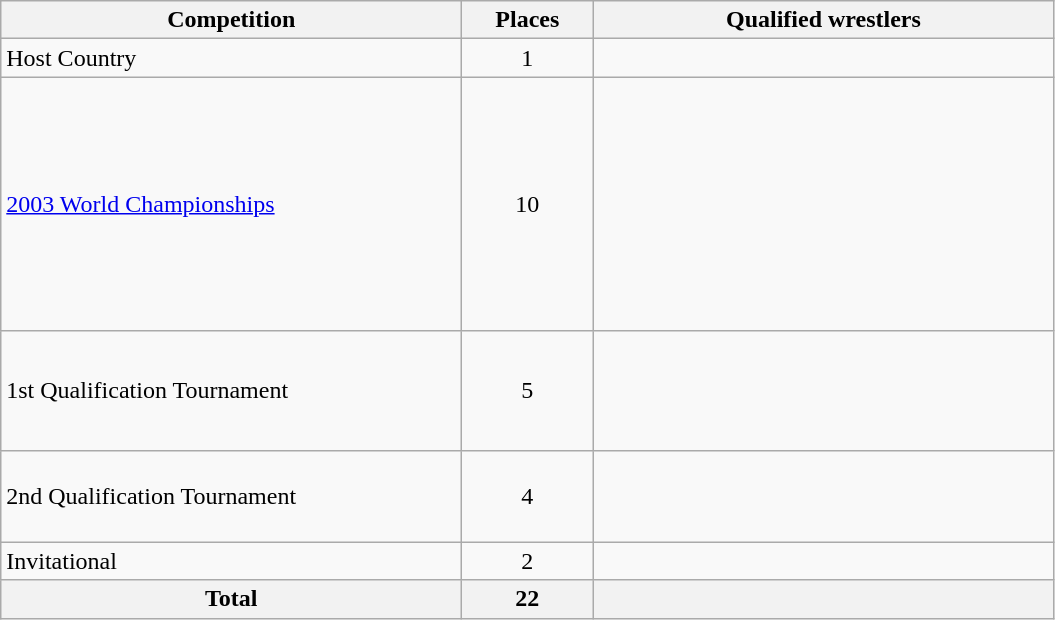<table class = "wikitable">
<tr>
<th width=300>Competition</th>
<th width=80>Places</th>
<th width=300>Qualified wrestlers</th>
</tr>
<tr>
<td>Host Country</td>
<td align="center">1</td>
<td></td>
</tr>
<tr>
<td><a href='#'>2003 World Championships</a></td>
<td align="center">10</td>
<td><br><br><br><br><br><br><br><br><br></td>
</tr>
<tr>
<td>1st Qualification Tournament</td>
<td align="center">5</td>
<td><br><br><br><br></td>
</tr>
<tr>
<td>2nd Qualification Tournament</td>
<td align="center">4</td>
<td><br><br><br></td>
</tr>
<tr>
<td>Invitational</td>
<td align="center">2</td>
<td><br></td>
</tr>
<tr>
<th>Total</th>
<th>22</th>
<th></th>
</tr>
</table>
